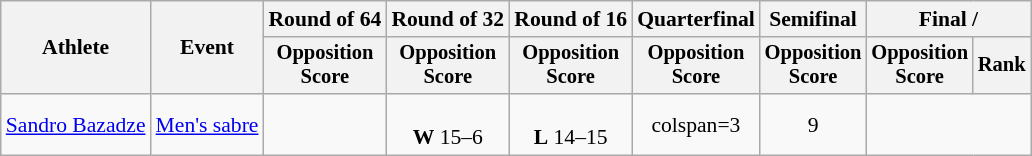<table class="wikitable" style="font-size:90%">
<tr>
<th rowspan="2">Athlete</th>
<th rowspan="2">Event</th>
<th>Round of 64</th>
<th>Round of 32</th>
<th>Round of 16</th>
<th>Quarterfinal</th>
<th>Semifinal</th>
<th colspan=2>Final / </th>
</tr>
<tr style="font-size:95%">
<th>Opposition <br> Score</th>
<th>Opposition <br> Score</th>
<th>Opposition <br> Score</th>
<th>Opposition <br> Score</th>
<th>Opposition <br> Score</th>
<th>Opposition <br> Score</th>
<th>Rank</th>
</tr>
<tr align=center>
<td align=left><a href='#'>Sandro Bazadze</a></td>
<td align=left><a href='#'>Men's sabre</a></td>
<td></td>
<td><br><strong>W</strong> 15–6</td>
<td><br><strong>L</strong> 14–15</td>
<td>colspan=3</td>
<td>9</td>
</tr>
</table>
